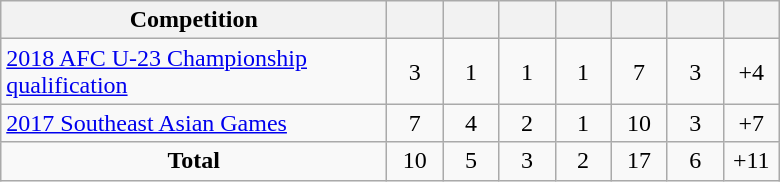<table class="wikitable" style="text-align: center;">
<tr>
<th width=250>Competition</th>
<th width=30></th>
<th width=30></th>
<th width=30></th>
<th width=30></th>
<th width=30></th>
<th width=30></th>
<th width=30></th>
</tr>
<tr>
<td align=left><a href='#'>2018 AFC U-23 Championship qualification</a></td>
<td>3</td>
<td>1</td>
<td>1</td>
<td>1</td>
<td>7</td>
<td>3</td>
<td>+4</td>
</tr>
<tr>
<td align=left><a href='#'>2017 Southeast Asian Games</a></td>
<td>7</td>
<td>4</td>
<td>2</td>
<td>1</td>
<td>10</td>
<td>3</td>
<td>+7</td>
</tr>
<tr>
<td><strong>Total</strong></td>
<td>10</td>
<td>5</td>
<td>3</td>
<td>2</td>
<td>17</td>
<td>6</td>
<td>+11</td>
</tr>
</table>
